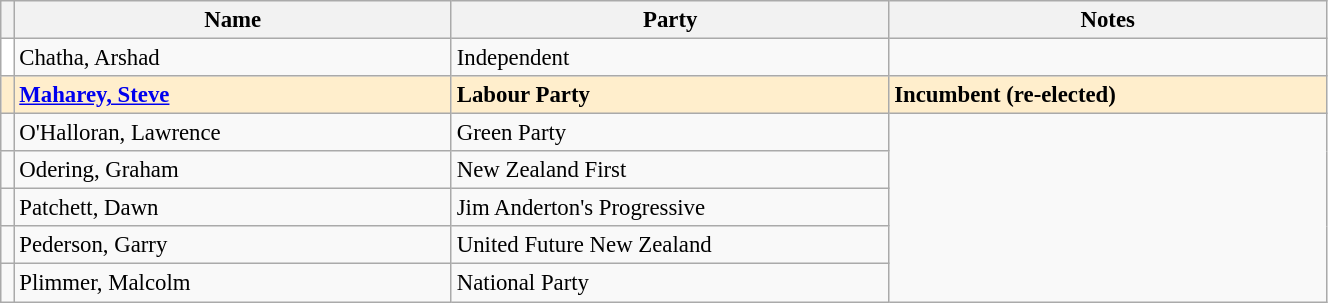<table class="wikitable" width="70%" style="font-size:95%;">
<tr>
<th width=1%></th>
<th width=33%>Name</th>
<th width=33%>Party</th>
<th width=33%>Notes</th>
</tr>
<tr -->
<td bgcolor=#ffffff></td>
<td>Chatha, Arshad</td>
<td>Independent</td>
</tr>
<tr ---- bgcolor=#FFEECC>
<td bgcolor=></td>
<td><strong><a href='#'>Maharey, Steve</a></strong></td>
<td><strong>Labour Party</strong></td>
<td><strong>Incumbent (re-elected)</strong></td>
</tr>
<tr -->
<td bgcolor=></td>
<td>O'Halloran, Lawrence</td>
<td>Green Party</td>
</tr>
<tr -->
<td bgcolor=></td>
<td>Odering, Graham</td>
<td>New Zealand First</td>
</tr>
<tr -->
<td bgcolor=></td>
<td>Patchett, Dawn</td>
<td>Jim Anderton's Progressive</td>
</tr>
<tr -->
<td bgcolor=></td>
<td>Pederson, Garry</td>
<td>United Future New Zealand</td>
</tr>
<tr -->
<td bgcolor=></td>
<td>Plimmer, Malcolm</td>
<td>National Party</td>
</tr>
</table>
